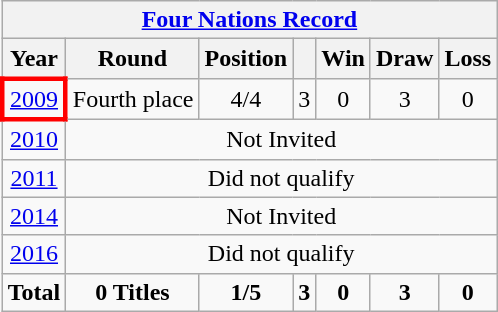<table class="wikitable" style="text-align: center;">
<tr>
<th colspan=9><a href='#'>Four Nations Record</a></th>
</tr>
<tr>
<th>Year</th>
<th>Round</th>
<th>Position</th>
<th></th>
<th>Win</th>
<th>Draw</th>
<th>Loss</th>
</tr>
<tr>
<td style="border: 3px solid red"> <a href='#'>2009</a></td>
<td>Fourth place</td>
<td>4/4</td>
<td>3</td>
<td>0</td>
<td>3</td>
<td>0</td>
</tr>
<tr>
<td> <a href='#'>2010</a></td>
<td colspan="8">Not Invited</td>
</tr>
<tr>
<td> <a href='#'>2011</a></td>
<td colspan="8">Did not qualify</td>
</tr>
<tr>
<td> <a href='#'>2014</a></td>
<td colspan="8">Not Invited</td>
</tr>
<tr>
<td> <a href='#'>2016</a></td>
<td colspan="8">Did not qualify</td>
</tr>
<tr>
<td><strong>Total</strong></td>
<td><strong>0 Titles</strong></td>
<td><strong>1/5</strong></td>
<td><strong>3</strong></td>
<td><strong>0</strong></td>
<td><strong>3</strong></td>
<td><strong>0</strong></td>
</tr>
</table>
